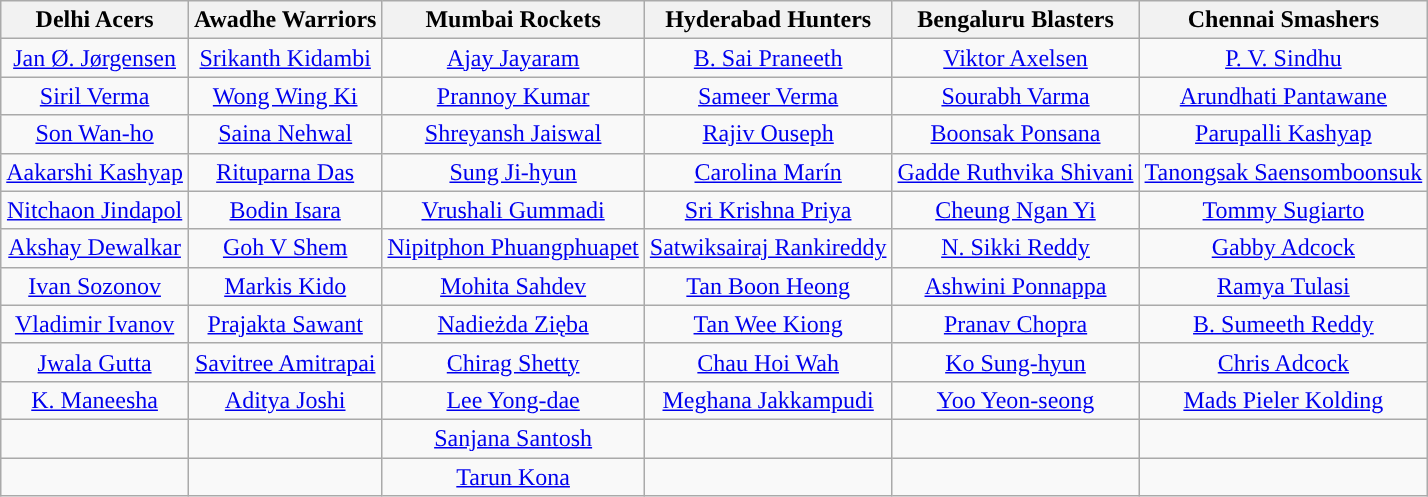<table class="wikitable" style="text-align:center;">
<tr>
<th>Delhi Acers</th>
<th>Awadhe Warriors</th>
<th>Mumbai Rockets</th>
<th>Hyderabad Hunters</th>
<th>Bengaluru Blasters</th>
<th>Chennai Smashers</th>
</tr>
<tr>
<td><a href='#'>Jan Ø. Jørgensen</a></td>
<td><a href='#'>Srikanth Kidambi</a></td>
<td><a href='#'>Ajay Jayaram</a></td>
<td><a href='#'>B. Sai Praneeth</a></td>
<td><a href='#'>Viktor Axelsen</a></td>
<td><a href='#'>P. V. Sindhu</a></td>
</tr>
<tr>
<td><a href='#'>Siril Verma</a></td>
<td><a href='#'>Wong Wing Ki</a></td>
<td><a href='#'>Prannoy Kumar</a></td>
<td><a href='#'>Sameer Verma</a></td>
<td><a href='#'>Sourabh Varma</a></td>
<td><a href='#'>Arundhati Pantawane</a></td>
</tr>
<tr>
<td><a href='#'>Son Wan-ho</a></td>
<td><a href='#'>Saina Nehwal</a></td>
<td><a href='#'>Shreyansh Jaiswal</a></td>
<td><a href='#'>Rajiv Ouseph</a></td>
<td><a href='#'>Boonsak Ponsana</a></td>
<td><a href='#'>Parupalli Kashyap</a></td>
</tr>
<tr>
<td><a href='#'>Aakarshi Kashyap</a></td>
<td><a href='#'>Rituparna Das</a></td>
<td><a href='#'>Sung Ji-hyun</a></td>
<td><a href='#'>Carolina Marín</a></td>
<td><a href='#'>Gadde Ruthvika Shivani</a></td>
<td><a href='#'>Tanongsak Saensomboonsuk</a></td>
</tr>
<tr>
<td><a href='#'>Nitchaon Jindapol</a></td>
<td><a href='#'>Bodin Isara</a></td>
<td><a href='#'>Vrushali Gummadi</a></td>
<td><a href='#'>Sri Krishna Priya</a></td>
<td><a href='#'>Cheung Ngan Yi</a></td>
<td><a href='#'>Tommy Sugiarto</a></td>
</tr>
<tr>
<td><a href='#'>Akshay Dewalkar</a></td>
<td><a href='#'>Goh V Shem</a></td>
<td><a href='#'>Nipitphon Phuangphuapet</a></td>
<td><a href='#'>Satwiksairaj Rankireddy</a></td>
<td><a href='#'>N. Sikki Reddy</a></td>
<td><a href='#'>Gabby Adcock</a></td>
</tr>
<tr>
<td><a href='#'>Ivan Sozonov</a></td>
<td><a href='#'>Markis Kido</a></td>
<td><a href='#'>Mohita Sahdev</a></td>
<td><a href='#'>Tan Boon Heong</a></td>
<td><a href='#'>Ashwini Ponnappa</a></td>
<td><a href='#'>Ramya Tulasi</a></td>
</tr>
<tr>
<td><a href='#'>Vladimir Ivanov</a></td>
<td><a href='#'>Prajakta Sawant</a></td>
<td><a href='#'>Nadieżda Zięba</a></td>
<td><a href='#'>Tan Wee Kiong</a></td>
<td><a href='#'>Pranav Chopra</a></td>
<td><a href='#'>B. Sumeeth Reddy</a></td>
</tr>
<tr>
<td><a href='#'>Jwala Gutta</a></td>
<td><a href='#'>Savitree Amitrapai</a></td>
<td><a href='#'>Chirag Shetty</a></td>
<td><a href='#'>Chau Hoi Wah</a></td>
<td><a href='#'>Ko Sung-hyun</a></td>
<td><a href='#'>Chris Adcock</a></td>
</tr>
<tr>
<td><a href='#'>K. Maneesha</a></td>
<td><a href='#'>Aditya Joshi</a></td>
<td><a href='#'>Lee Yong-dae</a></td>
<td><a href='#'>Meghana Jakkampudi</a></td>
<td><a href='#'>Yoo Yeon-seong</a></td>
<td><a href='#'>Mads Pieler Kolding</a></td>
</tr>
<tr>
<td></td>
<td></td>
<td><a href='#'>Sanjana Santosh</a></td>
<td></td>
<td></td>
<td></td>
</tr>
<tr>
<td></td>
<td></td>
<td><a href='#'>Tarun Kona</a></td>
<td></td>
<td></td>
<td></td>
</tr>
</table>
